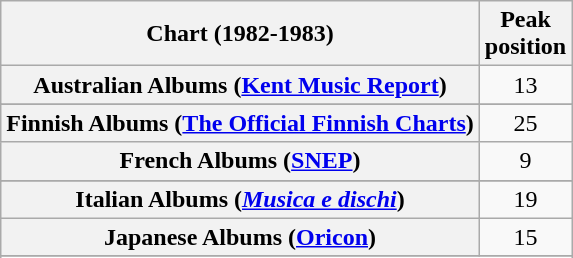<table class="wikitable sortable plainrowheaders">
<tr>
<th scope="col">Chart (1982-1983)</th>
<th scope="col">Peak<br>position</th>
</tr>
<tr>
<th scope="row">Australian Albums (<a href='#'>Kent Music Report</a>)</th>
<td align="center">13</td>
</tr>
<tr>
</tr>
<tr>
</tr>
<tr>
</tr>
<tr>
<th scope="row">Finnish Albums (<a href='#'>The Official Finnish Charts</a>)</th>
<td align="center">25</td>
</tr>
<tr>
<th scope="row">French Albums (<a href='#'>SNEP</a>)</th>
<td align="center">9</td>
</tr>
<tr>
</tr>
<tr>
<th scope="row">Italian Albums (<em><a href='#'>Musica e dischi</a></em>)</th>
<td style="text-align:center;">19</td>
</tr>
<tr>
<th scope="row">Japanese Albums (<a href='#'>Oricon</a>)</th>
<td align="center">15</td>
</tr>
<tr>
</tr>
<tr>
</tr>
<tr>
</tr>
<tr>
</tr>
<tr>
</tr>
</table>
